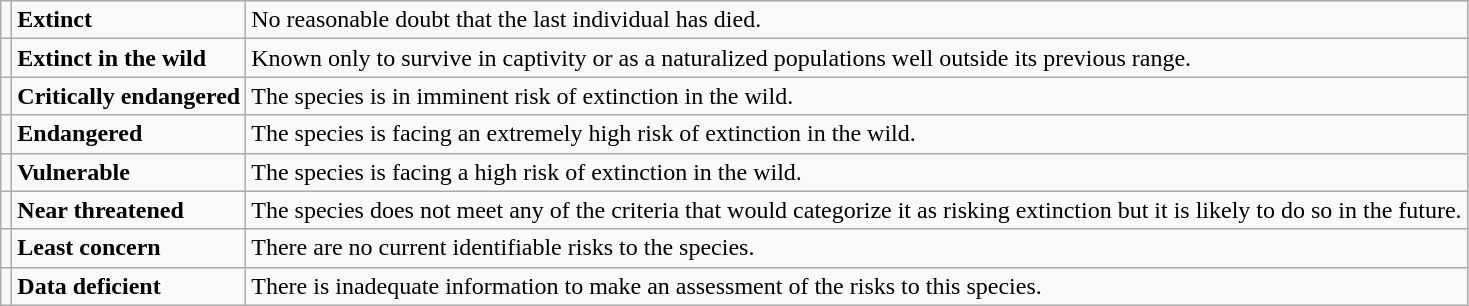<table class="wikitable" style="text-align:left">
<tr>
<td></td>
<td><strong>Extinct</strong></td>
<td>No reasonable doubt that the last individual has died.</td>
</tr>
<tr>
<td></td>
<td><strong>Extinct in the wild</strong></td>
<td>Known only to survive in captivity or as a naturalized populations well outside its previous range.</td>
</tr>
<tr>
<td></td>
<td><strong>Critically endangered</strong></td>
<td>The species is in imminent risk of extinction in the wild.</td>
</tr>
<tr>
<td></td>
<td><strong>Endangered</strong></td>
<td>The species is facing an extremely high risk of extinction in the wild.</td>
</tr>
<tr>
<td></td>
<td><strong>Vulnerable</strong></td>
<td>The species is facing a high risk of extinction in the wild.</td>
</tr>
<tr>
<td></td>
<td><strong>Near threatened</strong></td>
<td>The species does not meet any of the criteria that would categorize it as risking extinction but it is likely to do so in the future.</td>
</tr>
<tr>
<td></td>
<td><strong>Least concern</strong></td>
<td>There are no current identifiable risks to the species.</td>
</tr>
<tr>
<td></td>
<td><strong>Data deficient</strong></td>
<td>There is inadequate information to make an assessment of the risks to this species.</td>
</tr>
</table>
